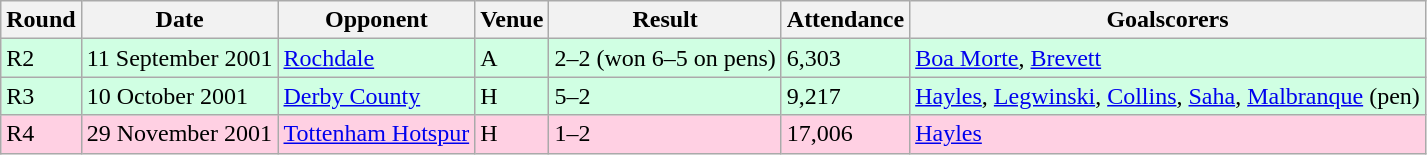<table class="wikitable">
<tr>
<th>Round</th>
<th>Date</th>
<th>Opponent</th>
<th>Venue</th>
<th>Result</th>
<th>Attendance</th>
<th>Goalscorers</th>
</tr>
<tr style="background-color: #d0ffe3;">
<td>R2</td>
<td>11 September 2001</td>
<td><a href='#'>Rochdale</a></td>
<td>A</td>
<td>2–2 (won 6–5 on pens)</td>
<td>6,303</td>
<td><a href='#'>Boa Morte</a>, <a href='#'>Brevett</a></td>
</tr>
<tr style="background-color: #d0ffe3;">
<td>R3</td>
<td>10 October 2001</td>
<td><a href='#'>Derby County</a></td>
<td>H</td>
<td>5–2</td>
<td>9,217</td>
<td><a href='#'>Hayles</a>, <a href='#'>Legwinski</a>, <a href='#'>Collins</a>, <a href='#'>Saha</a>, <a href='#'>Malbranque</a> (pen)</td>
</tr>
<tr style="background-color: #ffd0e3;">
<td>R4</td>
<td>29 November 2001</td>
<td><a href='#'>Tottenham Hotspur</a></td>
<td>H</td>
<td>1–2</td>
<td>17,006</td>
<td><a href='#'>Hayles</a></td>
</tr>
</table>
